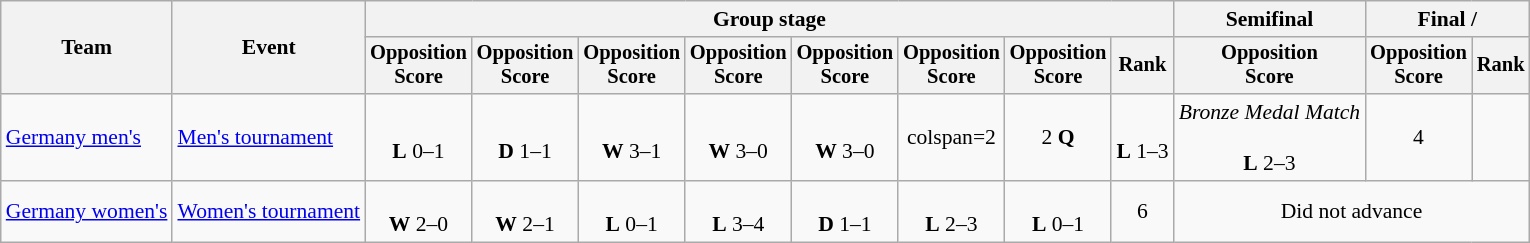<table class="wikitable" style="font-size:90%">
<tr>
<th rowspan=2>Team</th>
<th rowspan=2>Event</th>
<th colspan=8>Group stage</th>
<th>Semifinal</th>
<th colspan=2>Final / </th>
</tr>
<tr style="font-size:95%">
<th>Opposition<br>Score</th>
<th>Opposition<br>Score</th>
<th>Opposition<br>Score</th>
<th>Opposition<br>Score</th>
<th>Opposition<br>Score</th>
<th>Opposition<br>Score</th>
<th>Opposition<br>Score</th>
<th>Rank</th>
<th>Opposition<br>Score</th>
<th>Opposition<br>Score</th>
<th>Rank</th>
</tr>
<tr align=center>
<td align=left><a href='#'>Germany men's</a></td>
<td align=left><a href='#'>Men's tournament</a></td>
<td><br><strong>L</strong> 0–1</td>
<td><br><strong>D</strong> 1–1</td>
<td><br><strong>W</strong> 3–1</td>
<td><br><strong>W</strong> 3–0</td>
<td><br><strong>W</strong> 3–0</td>
<td>colspan=2</td>
<td>2 <strong>Q</strong></td>
<td><br><strong>L</strong> 1–3</td>
<td><em>Bronze Medal Match</em><br><br><strong>L</strong> 2–3</td>
<td>4</td>
</tr>
<tr align=center>
<td align=left><a href='#'>Germany women's</a></td>
<td align=left><a href='#'>Women's tournament</a></td>
<td><br><strong>W</strong> 2–0</td>
<td><br><strong>W</strong> 2–1</td>
<td><br><strong>L</strong> 0–1</td>
<td><br><strong>L</strong> 3–4</td>
<td><br><strong>D</strong> 1–1</td>
<td><br><strong>L</strong> 2–3</td>
<td><br><strong>L</strong> 0–1</td>
<td>6</td>
<td colspan=3>Did not advance</td>
</tr>
</table>
